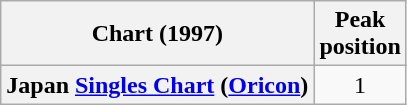<table class="wikitable plainrowheaders">
<tr>
<th>Chart (1997)</th>
<th>Peak<br>position</th>
</tr>
<tr>
<th scope="row">Japan <a href='#'>Singles Chart</a> (<a href='#'>Oricon</a>)</th>
<td style="text-align:center;">1</td>
</tr>
</table>
